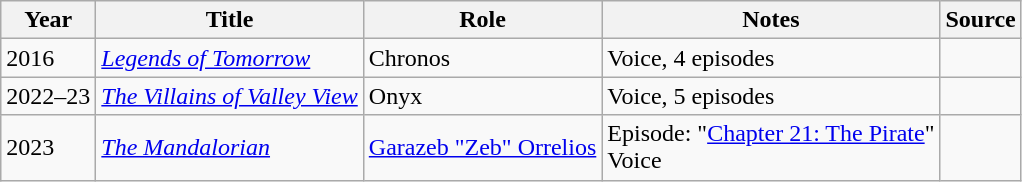<table class="wikitable sortable">
<tr>
<th>Year</th>
<th>Title</th>
<th>Role</th>
<th>Notes</th>
<th>Source</th>
</tr>
<tr>
<td>2016</td>
<td><em><a href='#'>Legends of Tomorrow</a></em></td>
<td>Chronos</td>
<td>Voice, 4 episodes</td>
<td></td>
</tr>
<tr>
<td>2022–23</td>
<td><em><a href='#'>The Villains of Valley View</a></em></td>
<td>Onyx</td>
<td>Voice, 5 episodes</td>
<td></td>
</tr>
<tr>
<td>2023</td>
<td><em><a href='#'>The Mandalorian</a></em></td>
<td><a href='#'>Garazeb "Zeb" Orrelios</a></td>
<td>Episode: "<a href='#'>Chapter 21: The Pirate</a>"<br>Voice</td>
<td></td>
</tr>
</table>
